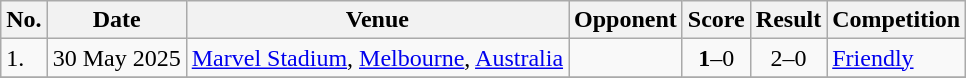<table class="wikitable">
<tr>
<th>No.</th>
<th>Date</th>
<th>Venue</th>
<th>Opponent</th>
<th>Score</th>
<th>Result</th>
<th>Competition</th>
</tr>
<tr>
<td>1.</td>
<td>30 May 2025</td>
<td><a href='#'>Marvel Stadium</a>, <a href='#'>Melbourne</a>, <a href='#'>Australia</a></td>
<td></td>
<td align=center><strong>1</strong>–0</td>
<td align=center>2–0</td>
<td><a href='#'>Friendly</a></td>
</tr>
<tr>
</tr>
</table>
